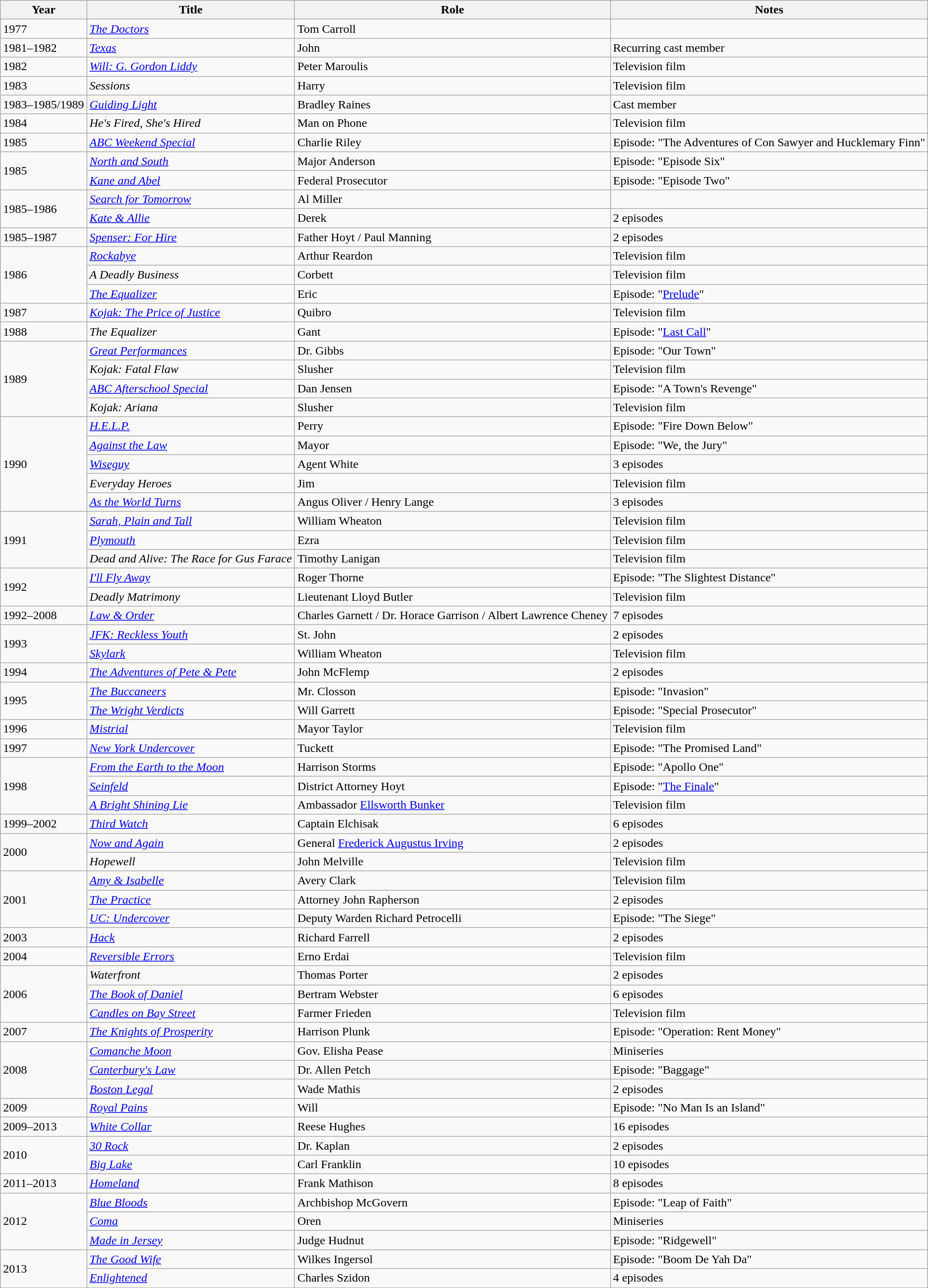<table class="wikitable sortable">
<tr>
<th>Year</th>
<th>Title</th>
<th>Role</th>
<th class="unsortable">Notes</th>
</tr>
<tr>
<td>1977</td>
<td><em><a href='#'>The Doctors</a></em></td>
<td>Tom Carroll</td>
<td></td>
</tr>
<tr>
<td>1981–1982</td>
<td><em><a href='#'>Texas</a></em></td>
<td>John</td>
<td>Recurring cast member</td>
</tr>
<tr>
<td>1982</td>
<td><em><a href='#'>Will: G. Gordon Liddy</a></em></td>
<td>Peter Maroulis</td>
<td>Television film</td>
</tr>
<tr>
<td>1983</td>
<td><em>Sessions</em></td>
<td>Harry</td>
<td>Television film</td>
</tr>
<tr>
<td>1983–1985/1989</td>
<td><em><a href='#'>Guiding Light</a></em></td>
<td>Bradley Raines</td>
<td>Cast member</td>
</tr>
<tr>
<td>1984</td>
<td><em>He's Fired, She's Hired</em></td>
<td>Man on Phone</td>
<td>Television film</td>
</tr>
<tr>
<td>1985</td>
<td><em><a href='#'>ABC Weekend Special</a></em></td>
<td>Charlie Riley</td>
<td>Episode: "The Adventures of Con Sawyer and Hucklemary Finn"</td>
</tr>
<tr>
<td rowspan=2>1985</td>
<td><em><a href='#'>North and South</a></em></td>
<td>Major Anderson</td>
<td>Episode: "Episode Six"</td>
</tr>
<tr>
<td><em><a href='#'>Kane and Abel</a></em></td>
<td>Federal Prosecutor</td>
<td>Episode: "Episode Two"</td>
</tr>
<tr>
<td rowspan=2>1985–1986</td>
<td><em><a href='#'>Search for Tomorrow</a></em></td>
<td>Al Miller</td>
<td></td>
</tr>
<tr>
<td><em><a href='#'>Kate & Allie</a></em></td>
<td>Derek</td>
<td>2 episodes</td>
</tr>
<tr>
<td>1985–1987</td>
<td><em><a href='#'>Spenser: For Hire</a></em></td>
<td>Father Hoyt / Paul Manning</td>
<td>2 episodes</td>
</tr>
<tr>
<td rowspan=3>1986</td>
<td><em><a href='#'>Rockabye</a></em></td>
<td>Arthur Reardon</td>
<td>Television film</td>
</tr>
<tr>
<td><em>A Deadly Business</em></td>
<td>Corbett</td>
<td>Television film</td>
</tr>
<tr>
<td><em><a href='#'>The Equalizer</a></em></td>
<td>Eric</td>
<td>Episode: "<a href='#'>Prelude</a>"</td>
</tr>
<tr>
<td>1987</td>
<td><em><a href='#'>Kojak: The Price of Justice</a></em></td>
<td>Quibro</td>
<td>Television film</td>
</tr>
<tr>
<td>1988</td>
<td><em>The Equalizer</em></td>
<td>Gant</td>
<td>Episode: "<a href='#'>Last Call</a>"</td>
</tr>
<tr>
<td rowspan=4>1989</td>
<td><em><a href='#'>Great Performances</a></em></td>
<td>Dr. Gibbs</td>
<td>Episode: "Our Town"</td>
</tr>
<tr>
<td><em>Kojak: Fatal Flaw</em></td>
<td>Slusher</td>
<td>Television film</td>
</tr>
<tr>
<td><em><a href='#'>ABC Afterschool Special</a></em></td>
<td>Dan Jensen</td>
<td>Episode: "A Town's Revenge"</td>
</tr>
<tr>
<td><em>Kojak: Ariana</em></td>
<td>Slusher</td>
<td>Television film</td>
</tr>
<tr>
<td rowspan=5>1990</td>
<td><em><a href='#'>H.E.L.P.</a></em></td>
<td>Perry</td>
<td>Episode: "Fire Down Below"</td>
</tr>
<tr>
<td><em><a href='#'>Against the Law</a></em></td>
<td>Mayor</td>
<td>Episode: "We, the Jury"</td>
</tr>
<tr>
<td><em><a href='#'>Wiseguy</a></em></td>
<td>Agent White</td>
<td>3 episodes</td>
</tr>
<tr>
<td><em>Everyday Heroes</em></td>
<td>Jim</td>
<td>Television film</td>
</tr>
<tr>
<td><em><a href='#'>As the World Turns</a></em></td>
<td>Angus Oliver / Henry Lange</td>
<td>3 episodes</td>
</tr>
<tr>
<td rowspan=3>1991</td>
<td><em><a href='#'>Sarah, Plain and Tall</a></em></td>
<td>William Wheaton</td>
<td>Television film</td>
</tr>
<tr>
<td><em><a href='#'>Plymouth</a></em></td>
<td>Ezra</td>
<td>Television film</td>
</tr>
<tr>
<td><em>Dead and Alive: The Race for Gus Farace</em></td>
<td>Timothy Lanigan</td>
<td>Television film</td>
</tr>
<tr>
<td rowspan=2>1992</td>
<td><em><a href='#'>I'll Fly Away</a></em></td>
<td>Roger Thorne</td>
<td>Episode: "The Slightest Distance"</td>
</tr>
<tr>
<td><em>Deadly Matrimony</em></td>
<td>Lieutenant Lloyd Butler</td>
<td>Television film</td>
</tr>
<tr>
<td>1992–2008</td>
<td><em><a href='#'>Law & Order</a></em></td>
<td>Charles Garnett / Dr. Horace Garrison / Albert Lawrence Cheney</td>
<td>7 episodes</td>
</tr>
<tr>
<td rowspan=2>1993</td>
<td><em><a href='#'>JFK: Reckless Youth</a></em></td>
<td>St. John</td>
<td>2 episodes</td>
</tr>
<tr>
<td><em><a href='#'>Skylark</a></em></td>
<td>William Wheaton</td>
<td>Television film</td>
</tr>
<tr>
<td>1994</td>
<td><em><a href='#'>The Adventures of Pete & Pete</a></em></td>
<td>John McFlemp</td>
<td>2 episodes</td>
</tr>
<tr>
<td rowspan=2>1995</td>
<td><em><a href='#'>The Buccaneers</a></em></td>
<td>Mr. Closson</td>
<td>Episode: "Invasion"</td>
</tr>
<tr>
<td><em><a href='#'>The Wright Verdicts</a></em></td>
<td>Will Garrett</td>
<td>Episode: "Special Prosecutor"</td>
</tr>
<tr>
<td>1996</td>
<td><em><a href='#'>Mistrial</a></em></td>
<td>Mayor Taylor</td>
<td>Television film</td>
</tr>
<tr>
<td>1997</td>
<td><em><a href='#'>New York Undercover</a></em></td>
<td>Tuckett</td>
<td>Episode: "The Promised Land"</td>
</tr>
<tr>
<td rowspan=3>1998</td>
<td><em><a href='#'>From the Earth to the Moon</a></em></td>
<td>Harrison Storms</td>
<td>Episode: "Apollo One"</td>
</tr>
<tr>
<td><em><a href='#'>Seinfeld</a></em></td>
<td>District Attorney Hoyt</td>
<td>Episode: "<a href='#'>The Finale</a>"</td>
</tr>
<tr>
<td><em><a href='#'>A Bright Shining Lie</a></em></td>
<td>Ambassador <a href='#'>Ellsworth Bunker</a></td>
<td>Television film</td>
</tr>
<tr>
<td>1999–2002</td>
<td><em><a href='#'>Third Watch</a></em></td>
<td>Captain Elchisak</td>
<td>6 episodes</td>
</tr>
<tr>
<td rowspan=2>2000</td>
<td><em><a href='#'>Now and Again</a></em></td>
<td>General <a href='#'>Frederick Augustus Irving</a></td>
<td>2 episodes</td>
</tr>
<tr>
<td><em>Hopewell</em></td>
<td>John Melville</td>
<td>Television film</td>
</tr>
<tr>
<td rowspan=3>2001</td>
<td><em><a href='#'>Amy & Isabelle</a></em></td>
<td>Avery Clark</td>
<td>Television film</td>
</tr>
<tr>
<td><em><a href='#'>The Practice</a></em></td>
<td>Attorney John Rapherson</td>
<td>2 episodes</td>
</tr>
<tr>
<td><em><a href='#'>UC: Undercover</a></em></td>
<td>Deputy Warden Richard Petrocelli</td>
<td>Episode: "The Siege"</td>
</tr>
<tr>
<td>2003</td>
<td><em><a href='#'>Hack</a></em></td>
<td>Richard Farrell</td>
<td>2 episodes</td>
</tr>
<tr>
<td>2004</td>
<td><em><a href='#'>Reversible Errors</a></em></td>
<td>Erno Erdai</td>
<td>Television film</td>
</tr>
<tr>
<td rowspan=3>2006</td>
<td><em>Waterfront</em></td>
<td>Thomas Porter</td>
<td>2 episodes</td>
</tr>
<tr>
<td><em><a href='#'>The Book of Daniel</a></em></td>
<td>Bertram Webster</td>
<td>6 episodes</td>
</tr>
<tr>
<td><em><a href='#'>Candles on Bay Street</a></em></td>
<td>Farmer Frieden</td>
<td>Television film</td>
</tr>
<tr>
<td>2007</td>
<td><em><a href='#'>The Knights of Prosperity</a></em></td>
<td>Harrison Plunk</td>
<td>Episode: "Operation: Rent Money"</td>
</tr>
<tr>
<td rowspan=3>2008</td>
<td><em><a href='#'>Comanche Moon</a></em></td>
<td>Gov. Elisha Pease</td>
<td>Miniseries</td>
</tr>
<tr>
<td><em><a href='#'>Canterbury's Law</a></em></td>
<td>Dr. Allen Petch</td>
<td>Episode: "Baggage"</td>
</tr>
<tr>
<td><em><a href='#'>Boston Legal</a></em></td>
<td>Wade Mathis</td>
<td>2 episodes</td>
</tr>
<tr>
<td>2009</td>
<td><em><a href='#'>Royal Pains</a></em></td>
<td>Will</td>
<td>Episode: "No Man Is an Island"</td>
</tr>
<tr>
<td>2009–2013</td>
<td><em><a href='#'>White Collar</a></em></td>
<td>Reese Hughes</td>
<td>16 episodes</td>
</tr>
<tr>
<td rowspan=2>2010</td>
<td><em><a href='#'>30 Rock</a></em></td>
<td>Dr. Kaplan</td>
<td>2 episodes</td>
</tr>
<tr>
<td><em><a href='#'>Big Lake</a></em></td>
<td>Carl Franklin</td>
<td>10 episodes</td>
</tr>
<tr>
<td>2011–2013</td>
<td><em><a href='#'>Homeland</a></em></td>
<td>Frank Mathison</td>
<td>8 episodes</td>
</tr>
<tr>
<td rowspan=3>2012</td>
<td><em><a href='#'>Blue Bloods</a></em></td>
<td>Archbishop McGovern</td>
<td>Episode: "Leap of Faith"</td>
</tr>
<tr>
<td><em><a href='#'>Coma</a></em></td>
<td>Oren</td>
<td>Miniseries</td>
</tr>
<tr>
<td><em><a href='#'>Made in Jersey</a></em></td>
<td>Judge Hudnut</td>
<td>Episode: "Ridgewell"</td>
</tr>
<tr>
<td rowspan=2>2013</td>
<td><em><a href='#'>The Good Wife</a></em></td>
<td>Wilkes Ingersol</td>
<td>Episode: "Boom De Yah Da"</td>
</tr>
<tr>
<td><em><a href='#'>Enlightened</a></em></td>
<td>Charles Szidon</td>
<td>4 episodes</td>
</tr>
</table>
